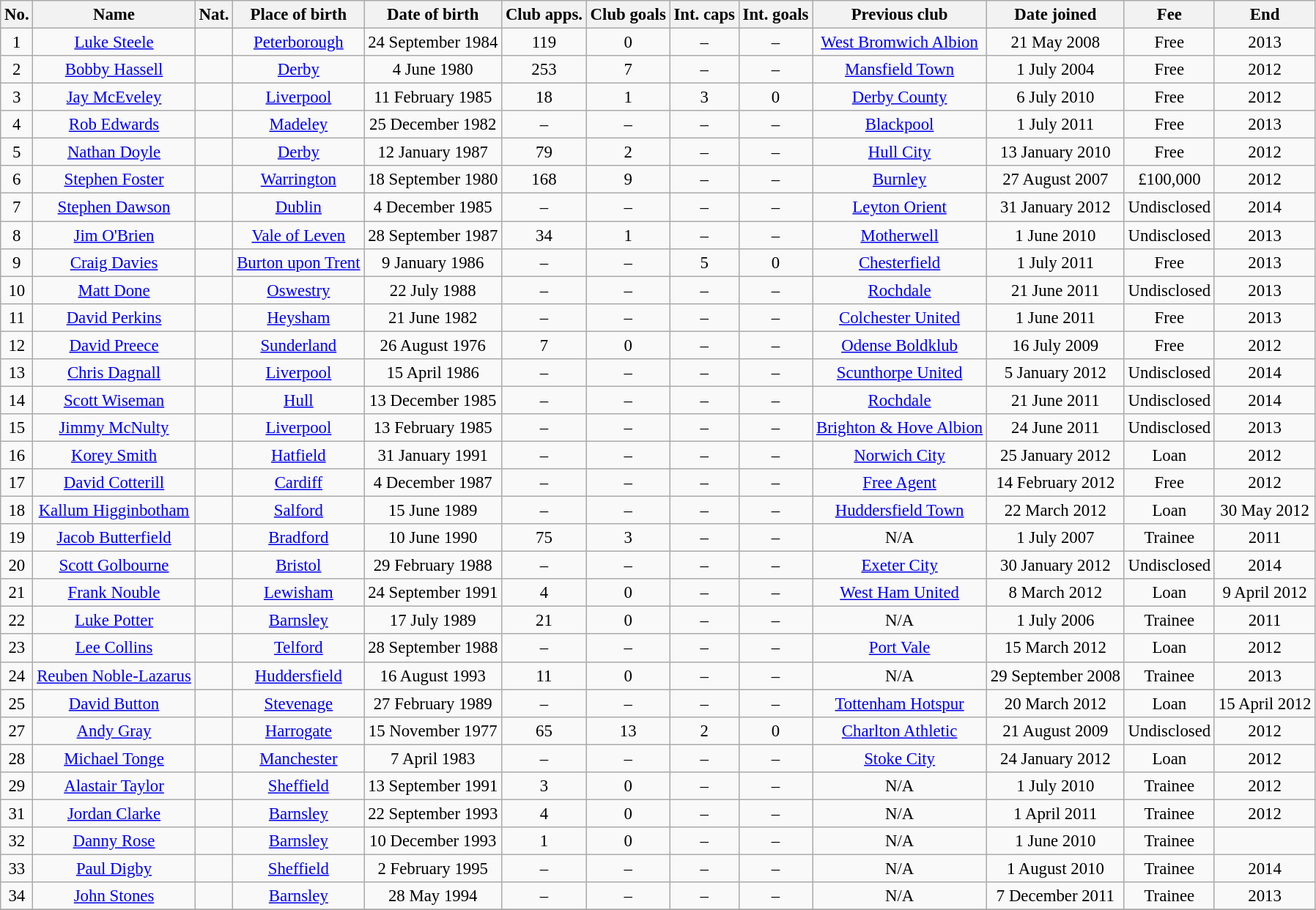<table class="wikitable" style="text-align:center; font-size:95%;">
<tr>
<th>No.</th>
<th>Name</th>
<th>Nat.</th>
<th>Place of birth</th>
<th>Date of birth</th>
<th>Club apps.</th>
<th>Club goals</th>
<th>Int. caps</th>
<th>Int. goals</th>
<th>Previous club</th>
<th>Date joined</th>
<th>Fee</th>
<th>End</th>
</tr>
<tr>
<td>1</td>
<td><a href='#'>Luke Steele</a></td>
<td></td>
<td><a href='#'>Peterborough</a></td>
<td>24 September 1984</td>
<td>119</td>
<td>0</td>
<td>–</td>
<td>–</td>
<td><a href='#'>West Bromwich Albion</a></td>
<td>21 May 2008</td>
<td>Free</td>
<td>2013</td>
</tr>
<tr>
<td>2</td>
<td><a href='#'>Bobby Hassell</a></td>
<td></td>
<td><a href='#'>Derby</a></td>
<td>4 June 1980</td>
<td>253</td>
<td>7</td>
<td>–</td>
<td>–</td>
<td><a href='#'>Mansfield Town</a></td>
<td>1 July 2004</td>
<td>Free</td>
<td>2012</td>
</tr>
<tr>
<td>3</td>
<td><a href='#'>Jay McEveley</a></td>
<td></td>
<td><a href='#'>Liverpool</a> </td>
<td>11 February 1985</td>
<td>18</td>
<td>1</td>
<td>3</td>
<td>0</td>
<td><a href='#'>Derby County</a></td>
<td>6 July 2010</td>
<td>Free</td>
<td>2012</td>
</tr>
<tr>
<td>4</td>
<td><a href='#'>Rob Edwards</a></td>
<td></td>
<td><a href='#'>Madeley</a></td>
<td>25 December 1982</td>
<td>–</td>
<td>–</td>
<td>–</td>
<td>–</td>
<td><a href='#'>Blackpool</a></td>
<td>1 July 2011</td>
<td>Free</td>
<td>2013</td>
</tr>
<tr>
<td>5</td>
<td><a href='#'>Nathan Doyle</a></td>
<td></td>
<td><a href='#'>Derby</a></td>
<td>12 January 1987</td>
<td>79</td>
<td>2</td>
<td>–</td>
<td>–</td>
<td><a href='#'>Hull City</a></td>
<td>13 January 2010</td>
<td>Free</td>
<td>2012</td>
</tr>
<tr>
<td>6</td>
<td><a href='#'>Stephen Foster</a></td>
<td></td>
<td><a href='#'>Warrington</a></td>
<td>18 September 1980</td>
<td>168</td>
<td>9</td>
<td>–</td>
<td>–</td>
<td><a href='#'>Burnley</a></td>
<td>27 August 2007</td>
<td>£100,000</td>
<td>2012</td>
</tr>
<tr>
<td>7</td>
<td><a href='#'>Stephen Dawson</a></td>
<td></td>
<td><a href='#'>Dublin</a></td>
<td>4 December 1985</td>
<td>–</td>
<td>–</td>
<td>–</td>
<td>–</td>
<td><a href='#'>Leyton Orient</a></td>
<td>31 January 2012</td>
<td>Undisclosed</td>
<td>2014</td>
</tr>
<tr>
<td>8</td>
<td><a href='#'>Jim O'Brien</a></td>
<td></td>
<td><a href='#'>Vale of Leven</a> </td>
<td>28 September 1987</td>
<td>34</td>
<td>1</td>
<td>–</td>
<td>–</td>
<td><a href='#'>Motherwell</a></td>
<td>1 June 2010</td>
<td>Undisclosed</td>
<td>2013</td>
</tr>
<tr>
<td>9</td>
<td><a href='#'>Craig Davies</a></td>
<td></td>
<td><a href='#'>Burton upon Trent</a></td>
<td>9 January 1986</td>
<td>–</td>
<td>–</td>
<td>5</td>
<td>0</td>
<td><a href='#'>Chesterfield</a></td>
<td>1 July 2011</td>
<td>Free</td>
<td>2013</td>
</tr>
<tr>
<td>10</td>
<td><a href='#'>Matt Done</a></td>
<td></td>
<td><a href='#'>Oswestry</a></td>
<td>22 July 1988</td>
<td>–</td>
<td>–</td>
<td>–</td>
<td>–</td>
<td><a href='#'>Rochdale</a></td>
<td>21 June 2011</td>
<td>Undisclosed</td>
<td>2013</td>
</tr>
<tr>
<td>11</td>
<td><a href='#'>David Perkins</a></td>
<td></td>
<td><a href='#'>Heysham</a></td>
<td>21 June 1982</td>
<td>–</td>
<td>–</td>
<td>–</td>
<td>–</td>
<td><a href='#'>Colchester United</a></td>
<td>1 June 2011</td>
<td>Free</td>
<td>2013</td>
</tr>
<tr>
<td>12</td>
<td><a href='#'>David Preece</a></td>
<td></td>
<td><a href='#'>Sunderland</a></td>
<td>26 August 1976</td>
<td>7</td>
<td>0</td>
<td>–</td>
<td>–</td>
<td><a href='#'>Odense Boldklub</a></td>
<td>16 July 2009</td>
<td>Free</td>
<td>2012</td>
</tr>
<tr>
<td>13</td>
<td><a href='#'>Chris Dagnall</a></td>
<td></td>
<td><a href='#'>Liverpool</a></td>
<td>15 April 1986</td>
<td>–</td>
<td>–</td>
<td>–</td>
<td>–</td>
<td><a href='#'>Scunthorpe United</a></td>
<td>5 January 2012</td>
<td>Undisclosed</td>
<td>2014</td>
</tr>
<tr>
<td>14</td>
<td><a href='#'>Scott Wiseman</a></td>
<td></td>
<td><a href='#'>Hull</a></td>
<td>13 December 1985</td>
<td>–</td>
<td>–</td>
<td>–</td>
<td>–</td>
<td><a href='#'>Rochdale</a></td>
<td>21 June 2011</td>
<td>Undisclosed</td>
<td>2014</td>
</tr>
<tr>
<td>15</td>
<td><a href='#'>Jimmy McNulty</a></td>
<td></td>
<td><a href='#'>Liverpool</a></td>
<td>13 February 1985</td>
<td>–</td>
<td>–</td>
<td>–</td>
<td>–</td>
<td><a href='#'>Brighton & Hove Albion</a></td>
<td>24 June 2011</td>
<td>Undisclosed</td>
<td>2013</td>
</tr>
<tr>
<td>16</td>
<td><a href='#'>Korey Smith</a></td>
<td></td>
<td><a href='#'>Hatfield</a></td>
<td>31 January 1991</td>
<td>–</td>
<td>–</td>
<td>–</td>
<td>–</td>
<td><a href='#'>Norwich City</a></td>
<td>25 January 2012</td>
<td>Loan</td>
<td>2012</td>
</tr>
<tr>
<td>17</td>
<td><a href='#'>David Cotterill</a></td>
<td></td>
<td><a href='#'>Cardiff</a></td>
<td>4 December 1987</td>
<td>–</td>
<td>–</td>
<td>–</td>
<td>–</td>
<td><a href='#'>Free Agent</a></td>
<td>14 February 2012</td>
<td>Free</td>
<td>2012</td>
</tr>
<tr>
<td>18</td>
<td><a href='#'>Kallum Higginbotham</a></td>
<td></td>
<td><a href='#'>Salford</a></td>
<td>15 June 1989</td>
<td>–</td>
<td>–</td>
<td>–</td>
<td>–</td>
<td><a href='#'>Huddersfield Town</a></td>
<td>22 March 2012</td>
<td>Loan</td>
<td>30 May 2012</td>
</tr>
<tr>
<td>19</td>
<td><a href='#'>Jacob Butterfield</a></td>
<td></td>
<td><a href='#'>Bradford</a></td>
<td>10 June 1990</td>
<td>75</td>
<td>3</td>
<td>–</td>
<td>–</td>
<td>N/A</td>
<td>1 July 2007</td>
<td>Trainee</td>
<td>2011</td>
</tr>
<tr>
<td>20</td>
<td><a href='#'>Scott Golbourne</a></td>
<td></td>
<td><a href='#'>Bristol</a></td>
<td>29 February 1988</td>
<td>–</td>
<td>–</td>
<td>–</td>
<td>–</td>
<td><a href='#'>Exeter City</a></td>
<td>30 January 2012</td>
<td>Undisclosed</td>
<td>2014</td>
</tr>
<tr>
<td>21</td>
<td><a href='#'>Frank Nouble</a></td>
<td></td>
<td><a href='#'>Lewisham</a></td>
<td>24 September 1991</td>
<td>4</td>
<td>0</td>
<td>–</td>
<td>–</td>
<td><a href='#'>West Ham United</a></td>
<td>8 March 2012</td>
<td>Loan</td>
<td>9 April 2012</td>
</tr>
<tr>
<td>22</td>
<td><a href='#'>Luke Potter</a></td>
<td></td>
<td><a href='#'>Barnsley</a></td>
<td>17 July 1989</td>
<td>21</td>
<td>0</td>
<td>–</td>
<td>–</td>
<td>N/A</td>
<td>1 July 2006</td>
<td>Trainee</td>
<td>2011</td>
</tr>
<tr>
<td>23</td>
<td><a href='#'>Lee Collins</a></td>
<td></td>
<td><a href='#'>Telford</a></td>
<td>28 September 1988</td>
<td>–</td>
<td>–</td>
<td>–</td>
<td>–</td>
<td><a href='#'>Port Vale</a></td>
<td>15 March 2012</td>
<td>Loan</td>
<td>2012</td>
</tr>
<tr>
<td>24</td>
<td><a href='#'>Reuben Noble-Lazarus</a></td>
<td></td>
<td><a href='#'>Huddersfield</a></td>
<td>16 August 1993</td>
<td>11</td>
<td>0</td>
<td>–</td>
<td>–</td>
<td>N/A</td>
<td>29 September 2008</td>
<td>Trainee</td>
<td>2013</td>
</tr>
<tr>
<td>25</td>
<td><a href='#'>David Button</a></td>
<td></td>
<td><a href='#'>Stevenage</a></td>
<td>27 February 1989</td>
<td>–</td>
<td>–</td>
<td>–</td>
<td>–</td>
<td><a href='#'>Tottenham Hotspur</a></td>
<td>20 March 2012</td>
<td>Loan</td>
<td>15 April 2012</td>
</tr>
<tr>
<td>27</td>
<td><a href='#'>Andy Gray</a></td>
<td></td>
<td><a href='#'>Harrogate</a> </td>
<td>15 November 1977</td>
<td>65</td>
<td>13</td>
<td>2</td>
<td>0</td>
<td><a href='#'>Charlton Athletic</a></td>
<td>21 August 2009</td>
<td>Undisclosed</td>
<td>2012</td>
</tr>
<tr>
<td>28</td>
<td><a href='#'>Michael Tonge</a></td>
<td></td>
<td><a href='#'>Manchester</a></td>
<td>7 April 1983</td>
<td>–</td>
<td>–</td>
<td>–</td>
<td>–</td>
<td><a href='#'>Stoke City</a></td>
<td>24 January 2012</td>
<td>Loan</td>
<td>2012</td>
</tr>
<tr>
<td>29</td>
<td><a href='#'>Alastair Taylor</a></td>
<td></td>
<td><a href='#'>Sheffield</a></td>
<td>13 September 1991</td>
<td>3</td>
<td>0</td>
<td>–</td>
<td>–</td>
<td>N/A</td>
<td>1 July 2010</td>
<td>Trainee</td>
<td>2012</td>
</tr>
<tr>
<td>31</td>
<td><a href='#'>Jordan Clarke</a></td>
<td></td>
<td><a href='#'>Barnsley</a></td>
<td>22 September 1993</td>
<td>4</td>
<td>0</td>
<td>–</td>
<td>–</td>
<td>N/A</td>
<td>1 April 2011</td>
<td>Trainee</td>
<td>2012</td>
</tr>
<tr>
<td>32</td>
<td><a href='#'>Danny Rose</a></td>
<td></td>
<td><a href='#'>Barnsley</a></td>
<td>10 December 1993</td>
<td>1</td>
<td>0</td>
<td>–</td>
<td>–</td>
<td>N/A</td>
<td>1 June 2010</td>
<td>Trainee</td>
<td></td>
</tr>
<tr>
<td>33</td>
<td><a href='#'>Paul Digby</a></td>
<td></td>
<td><a href='#'>Sheffield</a></td>
<td>2 February 1995</td>
<td>–</td>
<td>–</td>
<td>–</td>
<td>–</td>
<td>N/A</td>
<td>1 August 2010</td>
<td>Trainee</td>
<td>2014</td>
</tr>
<tr>
<td>34</td>
<td><a href='#'>John Stones</a></td>
<td></td>
<td><a href='#'>Barnsley</a></td>
<td>28 May 1994</td>
<td>–</td>
<td>–</td>
<td>–</td>
<td>–</td>
<td>N/A</td>
<td>7 December 2011</td>
<td>Trainee</td>
<td>2013</td>
</tr>
<tr>
</tr>
</table>
